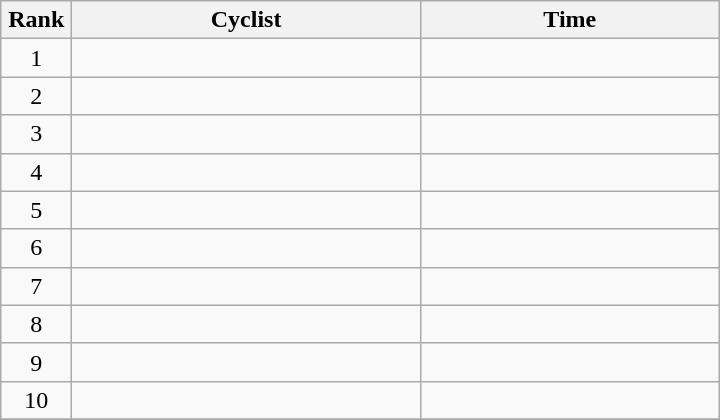<table class="wikitable" style="width:30em;margin-bottom:0;">
<tr>
<th>Rank</th>
<th>Cyclist</th>
<th>Time</th>
</tr>
<tr>
<td style="width:40px; text-align:center;">1</td>
<td style="width:225px;"></td>
<td align="right"></td>
</tr>
<tr>
<td style="text-align:center;">2</td>
<td></td>
<td align="right"></td>
</tr>
<tr>
<td style="text-align:center;">3</td>
<td></td>
<td align="right"></td>
</tr>
<tr>
<td style="text-align:center;">4</td>
<td></td>
<td align="right"></td>
</tr>
<tr>
<td style="text-align:center;">5</td>
<td></td>
<td align="right"></td>
</tr>
<tr>
<td style="text-align:center;">6</td>
<td></td>
<td align="right"></td>
</tr>
<tr>
<td style="text-align:center;">7</td>
<td></td>
<td align="right"></td>
</tr>
<tr>
<td style="text-align:center;">8</td>
<td></td>
<td align="right"></td>
</tr>
<tr>
<td style="text-align:center;">9</td>
<td></td>
<td align="right"></td>
</tr>
<tr>
<td style="text-align:center;">10</td>
<td></td>
<td align="right"></td>
</tr>
<tr>
</tr>
</table>
